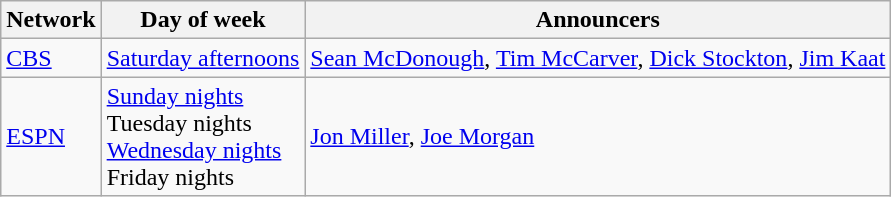<table class="wikitable">
<tr>
<th>Network</th>
<th>Day of week</th>
<th>Announcers</th>
</tr>
<tr>
<td><a href='#'>CBS</a></td>
<td><a href='#'>Saturday afternoons</a></td>
<td><a href='#'>Sean McDonough</a>, <a href='#'>Tim McCarver</a>, <a href='#'>Dick Stockton</a>, <a href='#'>Jim Kaat</a></td>
</tr>
<tr>
<td><a href='#'>ESPN</a></td>
<td><a href='#'>Sunday nights</a><br>Tuesday nights<br><a href='#'>Wednesday nights</a><br>Friday nights</td>
<td><a href='#'>Jon Miller</a>, <a href='#'>Joe Morgan</a> </td>
</tr>
</table>
